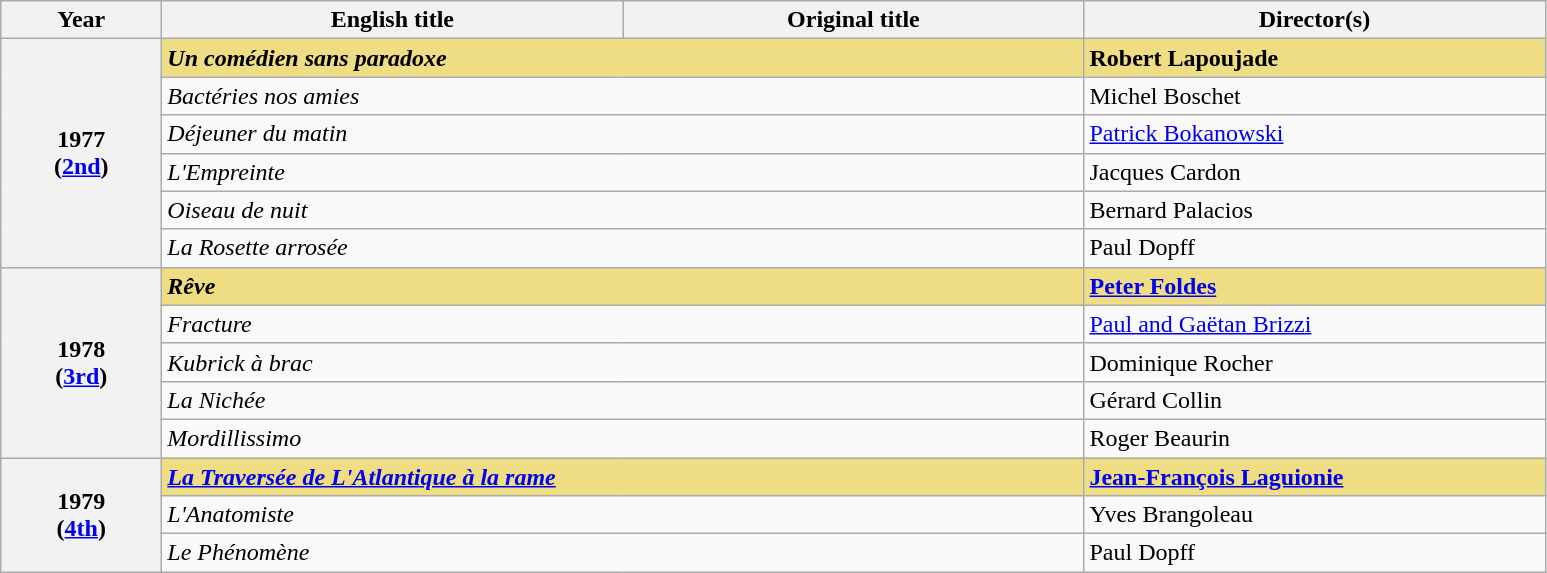<table class="wikitable">
<tr>
<th width="100">Year</th>
<th width="300">English title</th>
<th width="300">Original title</th>
<th width="300">Director(s)</th>
</tr>
<tr>
<th rowspan="6" style="text-align:center;">1977<br>(<a href='#'>2nd</a>)</th>
<td colspan="2" style="background:#eedd82;"><strong><em>Un comédien sans paradoxe</em></strong></td>
<td style="background:#eedd82;"><strong>Robert Lapoujade</strong></td>
</tr>
<tr>
<td colspan="2"><em>Bactéries nos amies</em></td>
<td>Michel Boschet</td>
</tr>
<tr>
<td colspan="2"><em>Déjeuner du matin</em></td>
<td><a href='#'>Patrick Bokanowski</a></td>
</tr>
<tr>
<td colspan="2"><em>L'Empreinte</em></td>
<td>Jacques Cardon</td>
</tr>
<tr>
<td colspan="2"><em>Oiseau de nuit</em></td>
<td>Bernard Palacios</td>
</tr>
<tr>
<td colspan="2"><em>La Rosette arrosée</em></td>
<td>Paul Dopff</td>
</tr>
<tr>
<th rowspan="5" style="text-align:center;">1978<br>(<a href='#'>3rd</a>)</th>
<td colspan="2" style="background:#eedd82;"><strong><em>Rêve</em></strong></td>
<td style="background:#eedd82;"><a href='#'><strong>Peter Foldes</strong></a></td>
</tr>
<tr>
<td colspan="2"><em>Fracture</em></td>
<td><a href='#'>Paul and Gaëtan Brizzi</a></td>
</tr>
<tr>
<td colspan="2"><em>Kubrick à brac</em></td>
<td>Dominique Rocher</td>
</tr>
<tr>
<td colspan="2"><em>La Nichée</em></td>
<td>Gérard Collin</td>
</tr>
<tr>
<td colspan="2"><em>Mordillissimo</em></td>
<td>Roger Beaurin</td>
</tr>
<tr>
<th rowspan="3" style="text-align:center;">1979<br>(<a href='#'>4th</a>)</th>
<td colspan="2" style="background:#eedd82;"><em><a href='#'><strong>La Traversée de L'Atlantique à la rame</strong></a></em></td>
<td style="background:#eedd82;"><a href='#'><strong>Jean-François Laguionie</strong></a></td>
</tr>
<tr>
<td colspan="2"><em>L'Anatomiste</em></td>
<td>Yves Brangoleau</td>
</tr>
<tr>
<td colspan="2"><em>Le Phénomène</em></td>
<td>Paul Dopff</td>
</tr>
</table>
